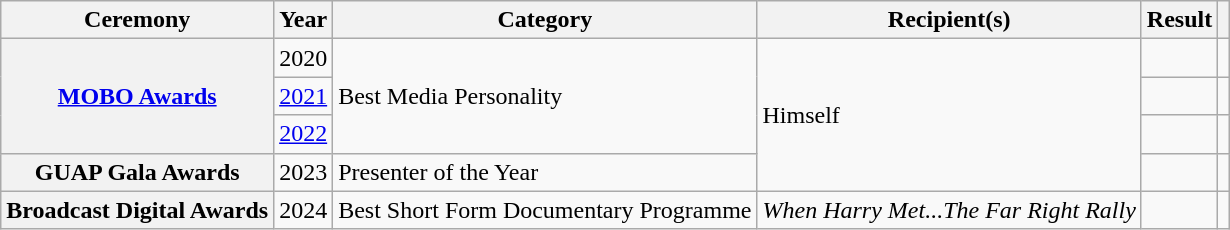<table class="wikitable plainrowheaders sortable">
<tr>
<th scope="col">Ceremony</th>
<th scope="col">Year</th>
<th scope="col">Category</th>
<th scope="col">Recipient(s)</th>
<th scope="col">Result</th>
<th class="unsortable" scope="col"></th>
</tr>
<tr>
<th rowspan="3" scope="row"><a href='#'>MOBO Awards</a></th>
<td>2020</td>
<td rowspan="3">Best Media Personality</td>
<td rowspan="4">Himself</td>
<td></td>
<td align="center"></td>
</tr>
<tr>
<td><a href='#'>2021</a></td>
<td></td>
<td align="center"></td>
</tr>
<tr>
<td><a href='#'>2022</a></td>
<td></td>
<td align="center"></td>
</tr>
<tr>
<th scope="row">GUAP Gala Awards</th>
<td>2023</td>
<td>Presenter of the Year</td>
<td></td>
<td align="center"></td>
</tr>
<tr>
<th scope="row">Broadcast Digital Awards</th>
<td>2024</td>
<td>Best Short Form Documentary Programme</td>
<td><em>When Harry Met...The Far Right Rally</em></td>
<td></td>
<td align="center"></td>
</tr>
</table>
